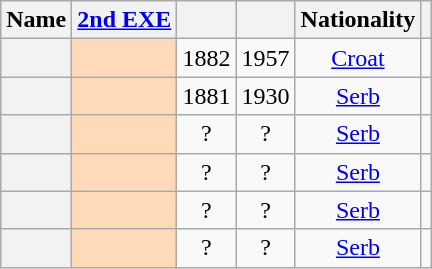<table class="wikitable sortable" style=text-align:center>
<tr>
<th scope="col">Name</th>
<th scope="col"><a href='#'>2nd EXE</a></th>
<th scope="col"></th>
<th scope="col"></th>
<th scope="col">Nationality</th>
<th scope="col" class="unsortable"></th>
</tr>
<tr>
<th align="center" scope="row" style="font-weight:normal;"></th>
<td bgcolor = PeachPuff></td>
<td>1882</td>
<td>1957</td>
<td><a href='#'>Croat</a></td>
<td></td>
</tr>
<tr>
<th align="center" scope="row" style="font-weight:normal;"></th>
<td bgcolor = PeachPuff></td>
<td>1881</td>
<td>1930</td>
<td><a href='#'>Serb</a></td>
<td></td>
</tr>
<tr>
<th align="center" scope="row" style="font-weight:normal;"></th>
<td bgcolor = PeachPuff></td>
<td>?</td>
<td>?</td>
<td><a href='#'>Serb</a></td>
<td></td>
</tr>
<tr>
<th align="center" scope="row" style="font-weight:normal;"></th>
<td bgcolor = PeachPuff></td>
<td>?</td>
<td>?</td>
<td><a href='#'>Serb</a></td>
<td></td>
</tr>
<tr>
<th align="center" scope="row" style="font-weight:normal;"></th>
<td bgcolor = PeachPuff></td>
<td>?</td>
<td>?</td>
<td><a href='#'>Serb</a></td>
<td></td>
</tr>
<tr>
<th align="center" scope="row" style="font-weight:normal;"></th>
<td bgcolor = PeachPuff></td>
<td>?</td>
<td>?</td>
<td><a href='#'>Serb</a></td>
<td></td>
</tr>
</table>
